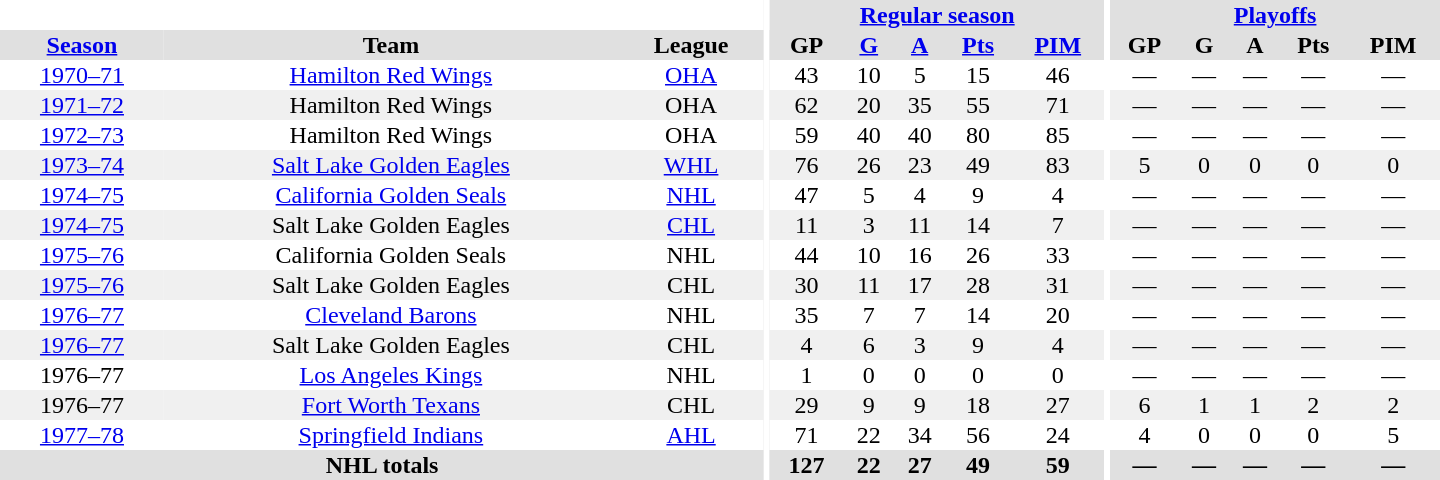<table border="0" cellpadding="1" cellspacing="0" style="text-align:center; width:60em">
<tr bgcolor="#e0e0e0">
<th colspan="3" bgcolor="#ffffff"></th>
<th rowspan="100" bgcolor="#ffffff"></th>
<th colspan="5"><a href='#'>Regular season</a></th>
<th rowspan="100" bgcolor="#ffffff"></th>
<th colspan="5"><a href='#'>Playoffs</a></th>
</tr>
<tr bgcolor="#e0e0e0">
<th><a href='#'>Season</a></th>
<th>Team</th>
<th>League</th>
<th>GP</th>
<th><a href='#'>G</a></th>
<th><a href='#'>A</a></th>
<th><a href='#'>Pts</a></th>
<th><a href='#'>PIM</a></th>
<th>GP</th>
<th>G</th>
<th>A</th>
<th>Pts</th>
<th>PIM</th>
</tr>
<tr>
<td><a href='#'>1970–71</a></td>
<td><a href='#'>Hamilton Red Wings</a></td>
<td><a href='#'>OHA</a></td>
<td>43</td>
<td>10</td>
<td>5</td>
<td>15</td>
<td>46</td>
<td>—</td>
<td>—</td>
<td>—</td>
<td>—</td>
<td>—</td>
</tr>
<tr bgcolor="#f0f0f0">
<td><a href='#'>1971–72</a></td>
<td>Hamilton Red Wings</td>
<td>OHA</td>
<td>62</td>
<td>20</td>
<td>35</td>
<td>55</td>
<td>71</td>
<td>—</td>
<td>—</td>
<td>—</td>
<td>—</td>
<td>—</td>
</tr>
<tr>
<td><a href='#'>1972–73</a></td>
<td>Hamilton Red Wings</td>
<td>OHA</td>
<td>59</td>
<td>40</td>
<td>40</td>
<td>80</td>
<td>85</td>
<td>—</td>
<td>—</td>
<td>—</td>
<td>—</td>
<td>—</td>
</tr>
<tr bgcolor="#f0f0f0">
<td><a href='#'>1973–74</a></td>
<td><a href='#'>Salt Lake Golden Eagles</a></td>
<td><a href='#'>WHL</a></td>
<td>76</td>
<td>26</td>
<td>23</td>
<td>49</td>
<td>83</td>
<td>5</td>
<td>0</td>
<td>0</td>
<td>0</td>
<td>0</td>
</tr>
<tr>
<td><a href='#'>1974–75</a></td>
<td><a href='#'>California Golden Seals</a></td>
<td><a href='#'>NHL</a></td>
<td>47</td>
<td>5</td>
<td>4</td>
<td>9</td>
<td>4</td>
<td>—</td>
<td>—</td>
<td>—</td>
<td>—</td>
<td>—</td>
</tr>
<tr bgcolor="#f0f0f0">
<td><a href='#'>1974–75</a></td>
<td>Salt Lake Golden Eagles</td>
<td><a href='#'>CHL</a></td>
<td>11</td>
<td>3</td>
<td>11</td>
<td>14</td>
<td>7</td>
<td>—</td>
<td>—</td>
<td>—</td>
<td>—</td>
<td>—</td>
</tr>
<tr>
<td><a href='#'>1975–76</a></td>
<td>California Golden Seals</td>
<td>NHL</td>
<td>44</td>
<td>10</td>
<td>16</td>
<td>26</td>
<td>33</td>
<td>—</td>
<td>—</td>
<td>—</td>
<td>—</td>
<td>—</td>
</tr>
<tr bgcolor="#f0f0f0">
<td><a href='#'>1975–76</a></td>
<td>Salt Lake Golden Eagles</td>
<td>CHL</td>
<td>30</td>
<td>11</td>
<td>17</td>
<td>28</td>
<td>31</td>
<td>—</td>
<td>—</td>
<td>—</td>
<td>—</td>
<td>—</td>
</tr>
<tr>
<td><a href='#'>1976–77</a></td>
<td><a href='#'>Cleveland Barons</a></td>
<td>NHL</td>
<td>35</td>
<td>7</td>
<td>7</td>
<td>14</td>
<td>20</td>
<td>—</td>
<td>—</td>
<td>—</td>
<td>—</td>
<td>—</td>
</tr>
<tr bgcolor="#f0f0f0">
<td><a href='#'>1976–77</a></td>
<td>Salt Lake Golden Eagles</td>
<td>CHL</td>
<td>4</td>
<td>6</td>
<td>3</td>
<td>9</td>
<td>4</td>
<td>—</td>
<td>—</td>
<td>—</td>
<td>—</td>
<td>—</td>
</tr>
<tr>
<td>1976–77</td>
<td><a href='#'>Los Angeles Kings</a></td>
<td>NHL</td>
<td>1</td>
<td>0</td>
<td>0</td>
<td>0</td>
<td>0</td>
<td>—</td>
<td>—</td>
<td>—</td>
<td>—</td>
<td>—</td>
</tr>
<tr bgcolor="#f0f0f0">
<td>1976–77</td>
<td><a href='#'>Fort Worth Texans</a></td>
<td>CHL</td>
<td>29</td>
<td>9</td>
<td>9</td>
<td>18</td>
<td>27</td>
<td>6</td>
<td>1</td>
<td>1</td>
<td>2</td>
<td>2</td>
</tr>
<tr>
<td><a href='#'>1977–78</a></td>
<td><a href='#'>Springfield Indians</a></td>
<td><a href='#'>AHL</a></td>
<td>71</td>
<td>22</td>
<td>34</td>
<td>56</td>
<td>24</td>
<td>4</td>
<td>0</td>
<td>0</td>
<td>0</td>
<td>5</td>
</tr>
<tr bgcolor="#e0e0e0">
<th colspan="3">NHL totals</th>
<th>127</th>
<th>22</th>
<th>27</th>
<th>49</th>
<th>59</th>
<th>—</th>
<th>—</th>
<th>—</th>
<th>—</th>
<th>—</th>
</tr>
</table>
